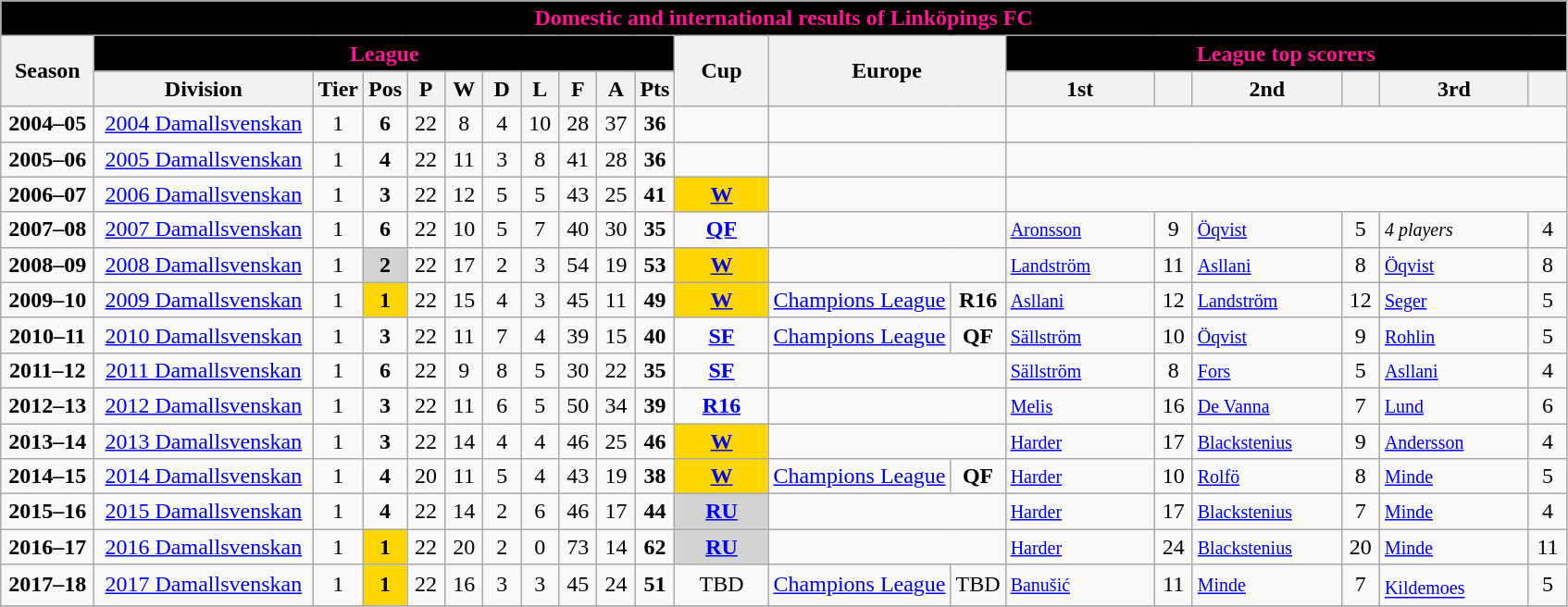<table class="wikitable" style="text-align: center;">
<tr>
<th style="color:#FF1493; background:#000000;" colspan=20>Domestic and international results of Linköpings FC</th>
</tr>
<tr>
<th rowspan=2 width="60"align=center>Season</th>
<th colspan=10 style="color:#FF1493; background:#000000;">League</th>
<th rowspan=2 width="60"align=center>Cup</th>
<th rowspan=2 colspan=2>Europe</th>
<th colspan=6 style="color:#FF1493; background:#000000;">League top scorers</th>
</tr>
<tr>
<th width=150px>Division</th>
<th width=20px>Tier</th>
<th width=20px>Pos</th>
<th width=20px>P</th>
<th width=20px>W</th>
<th width=20px>D</th>
<th width=20px>L</th>
<th width=20px>F</th>
<th width=20px>A</th>
<th width=20px>Pts</th>
<th width=100px>1st</th>
<th width=20px></th>
<th width=100px>2nd</th>
<th width=20px></th>
<th width=100px>3rd</th>
<th width=20px></th>
</tr>
<tr>
<td><strong>2004–05</strong></td>
<td><a href='#'>2004 Damallsvenskan</a></td>
<td>1</td>
<td><strong>6</strong></td>
<td>22</td>
<td>8</td>
<td>4</td>
<td>10</td>
<td>28</td>
<td>37</td>
<td><strong>36</strong></td>
<td></td>
<td colspan=2></td>
<td colspan=6></td>
</tr>
<tr>
<td><strong>2005–06</strong></td>
<td><a href='#'>2005 Damallsvenskan</a></td>
<td>1</td>
<td><strong>4</strong></td>
<td>22</td>
<td>11</td>
<td>3</td>
<td>8</td>
<td>41</td>
<td>28</td>
<td><strong>36</strong></td>
<td></td>
<td colspan=2></td>
<td colspan=6></td>
</tr>
<tr>
<td><strong>2006–07</strong></td>
<td><a href='#'>2006 Damallsvenskan</a></td>
<td>1</td>
<td><strong>3</strong></td>
<td>22</td>
<td>12</td>
<td>5</td>
<td>5</td>
<td>43</td>
<td>25</td>
<td><strong>41</strong></td>
<td bgcolor=gold><strong><a href='#'>W</a></strong></td>
<td colspan=2></td>
<td colspan=6></td>
</tr>
<tr>
<td><strong>2007–08</strong></td>
<td><a href='#'>2007 Damallsvenskan</a></td>
<td>1</td>
<td><strong>6</strong></td>
<td>22</td>
<td>10</td>
<td>5</td>
<td>7</td>
<td>40</td>
<td>30</td>
<td><strong>35</strong></td>
<td><strong><a href='#'>QF</a></strong></td>
<td colspan=2></td>
<td align=left> <small><a href='#'>Aronsson</a></small></td>
<td>9</td>
<td align=left> <small><a href='#'>Öqvist</a></small></td>
<td>5</td>
<td align=left><small><em>4 players</em></small></td>
<td>4</td>
</tr>
<tr>
<td><strong>2008–09</strong></td>
<td><a href='#'>2008 Damallsvenskan</a></td>
<td>1</td>
<td bgcolor=lightgrey><strong>2</strong></td>
<td>22</td>
<td>17</td>
<td>2</td>
<td>3</td>
<td>54</td>
<td>19</td>
<td><strong>53</strong></td>
<td bgcolor=gold><strong><a href='#'>W</a></strong></td>
<td colspan=2></td>
<td align=left> <small><a href='#'>Landström</a></small></td>
<td>11</td>
<td align=left> <small><a href='#'>Asllani</a></small></td>
<td>8</td>
<td align=left> <small><a href='#'>Öqvist</a></small></td>
<td>8</td>
</tr>
<tr>
<td><strong>2009–10</strong></td>
<td><a href='#'>2009 Damallsvenskan</a></td>
<td>1</td>
<td bgcolor=gold><strong>1</strong></td>
<td>22</td>
<td>15</td>
<td>4</td>
<td>3</td>
<td>45</td>
<td>11</td>
<td><strong>49</strong></td>
<td bgcolor=gold><strong><a href='#'>W</a></strong></td>
<td><a href='#'>Champions League</a></td>
<td><strong>R16</strong></td>
<td align=left> <small><a href='#'>Asllani</a></small></td>
<td>12</td>
<td align=left> <small><a href='#'>Landström</a></small></td>
<td>12</td>
<td align=left> <small><a href='#'>Seger</a></small></td>
<td>5</td>
</tr>
<tr>
<td><strong>2010–11</strong></td>
<td><a href='#'>2010 Damallsvenskan</a></td>
<td>1</td>
<td><strong>3</strong></td>
<td>22</td>
<td>11</td>
<td>7</td>
<td>4</td>
<td>39</td>
<td>15</td>
<td><strong>40</strong></td>
<td><strong><a href='#'>SF</a></strong></td>
<td><a href='#'>Champions League</a></td>
<td><strong>QF</strong></td>
<td align=left> <small><a href='#'>Sällström</a></small></td>
<td>10</td>
<td align=left> <small><a href='#'>Öqvist</a></small></td>
<td>9</td>
<td align=left> <small><a href='#'>Rohlin</a></small></td>
<td>5</td>
</tr>
<tr>
<td><strong>2011–12</strong></td>
<td><a href='#'>2011 Damallsvenskan</a></td>
<td>1</td>
<td><strong>6</strong></td>
<td>22</td>
<td>9</td>
<td>8</td>
<td>5</td>
<td>30</td>
<td>22</td>
<td><strong>35</strong></td>
<td><strong><a href='#'>SF</a></strong></td>
<td colspan=2></td>
<td align=left> <small><a href='#'>Sällström</a></small></td>
<td>8</td>
<td align=left> <small><a href='#'>Fors</a></small></td>
<td>5</td>
<td align=left> <small><a href='#'>Asllani</a></small></td>
<td>4</td>
</tr>
<tr>
<td><strong>2012–13</strong></td>
<td><a href='#'>2012 Damallsvenskan</a></td>
<td>1</td>
<td><strong>3</strong></td>
<td>22</td>
<td>11</td>
<td>6</td>
<td>5</td>
<td>50</td>
<td>34</td>
<td><strong>39</strong></td>
<td><strong><a href='#'>R16</a></strong></td>
<td colspan=2></td>
<td align=left> <small><a href='#'>Melis</a></small></td>
<td>16</td>
<td align=left> <small><a href='#'>De Vanna</a></small></td>
<td>7</td>
<td align=left> <small><a href='#'>Lund</a></small></td>
<td>6</td>
</tr>
<tr>
<td><strong>2013–14</strong></td>
<td><a href='#'>2013 Damallsvenskan</a></td>
<td>1</td>
<td><strong>3</strong></td>
<td>22</td>
<td>14</td>
<td>4</td>
<td>4</td>
<td>46</td>
<td>25</td>
<td><strong>46</strong></td>
<td bgcolor=gold><strong><a href='#'>W</a></strong></td>
<td colspan=2></td>
<td align=left> <small><a href='#'>Harder</a></small></td>
<td>17</td>
<td align=left> <small><a href='#'>Blackstenius</a></small></td>
<td>9</td>
<td align=left> <small><a href='#'>Andersson</a></small></td>
<td>4</td>
</tr>
<tr>
<td><strong>2014–15</strong></td>
<td><a href='#'>2014 Damallsvenskan</a></td>
<td>1</td>
<td><strong>4</strong></td>
<td>20</td>
<td>11</td>
<td>5</td>
<td>4</td>
<td>43</td>
<td>19</td>
<td><strong>38</strong></td>
<td bgcolor=gold><strong><a href='#'>W</a></strong></td>
<td><a href='#'>Champions League</a></td>
<td><strong>QF</strong></td>
<td align=left> <small><a href='#'>Harder</a></small></td>
<td>10</td>
<td align=left> <small><a href='#'>Rolfö</a></small></td>
<td>8</td>
<td align=left> <small><a href='#'>Minde</a></small></td>
<td>5</td>
</tr>
<tr>
<td><strong>2015–16</strong></td>
<td><a href='#'>2015 Damallsvenskan</a></td>
<td>1</td>
<td><strong>4</strong></td>
<td>22</td>
<td>14</td>
<td>2</td>
<td>6</td>
<td>46</td>
<td>17</td>
<td><strong>44</strong></td>
<td bgcolor=lightgrey><strong><a href='#'>RU</a></strong></td>
<td colspan=2></td>
<td align=left> <small><a href='#'>Harder</a></small></td>
<td>17</td>
<td align=left> <small><a href='#'>Blackstenius</a></small></td>
<td>7</td>
<td align=left> <small><a href='#'>Minde</a></small></td>
<td>4</td>
</tr>
<tr>
<td><strong>2016–17</strong></td>
<td><a href='#'>2016 Damallsvenskan</a></td>
<td>1</td>
<td bgcolor=gold><strong>1</strong></td>
<td>22</td>
<td>20</td>
<td>2</td>
<td>0</td>
<td>73</td>
<td>14</td>
<td><strong>62</strong></td>
<td bgcolor=lightgrey><strong><a href='#'>RU</a></strong></td>
<td colspan=2></td>
<td align=left> <small><a href='#'>Harder</a></small></td>
<td>24</td>
<td align=left> <small><a href='#'>Blackstenius</a></small></td>
<td>20</td>
<td align=left> <small><a href='#'>Minde</a></small></td>
<td>11</td>
</tr>
<tr>
<td><strong>2017–18</strong></td>
<td><a href='#'>2017 Damallsvenskan</a></td>
<td>1</td>
<td bgcolor=gold><strong>1</strong></td>
<td>22</td>
<td>16</td>
<td>3</td>
<td>3</td>
<td>45</td>
<td>24</td>
<td><strong>51</strong></td>
<td>TBD</td>
<td><a href='#'>Champions League</a></td>
<td>TBD</td>
<td align=left> <small><a href='#'>Banušić</a></small></td>
<td>11</td>
<td align=left> <small><a href='#'>Minde</a></small></td>
<td>7</td>
<td align=left> <small><a href='#'>Kildemoes</a></small> <sup></sup></td>
<td>5</td>
</tr>
<tr>
</tr>
</table>
